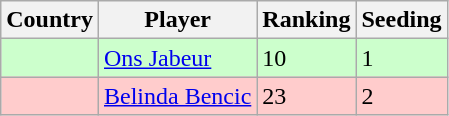<table class="wikitable" border="1">
<tr>
<th>Country</th>
<th>Player</th>
<th>Ranking</th>
<th>Seeding</th>
</tr>
<tr style="background:#cfc;">
<td></td>
<td><a href='#'>Ons Jabeur</a></td>
<td>10</td>
<td>1</td>
</tr>
<tr style="background:#fcc;">
<td></td>
<td><a href='#'>Belinda Bencic</a></td>
<td>23</td>
<td>2</td>
</tr>
</table>
